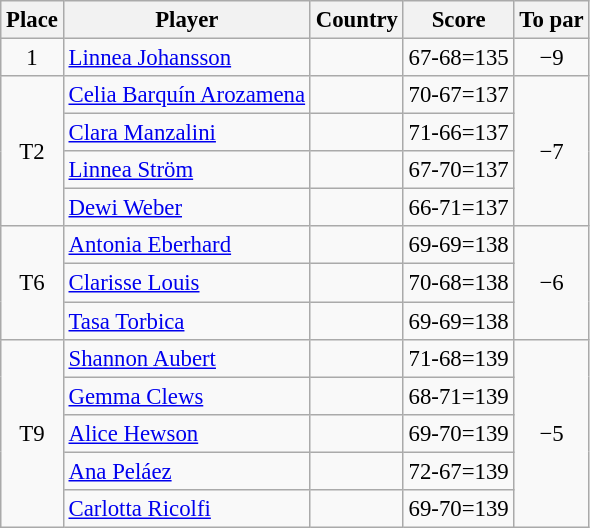<table class="wikitable" style="font-size:95%;">
<tr>
<th>Place</th>
<th>Player</th>
<th>Country</th>
<th>Score</th>
<th>To par</th>
</tr>
<tr>
<td align=center>1</td>
<td><a href='#'>Linnea Johansson</a></td>
<td></td>
<td align=center>67-68=135</td>
<td align=center>−9</td>
</tr>
<tr>
<td rowspan="4" align="center">T2</td>
<td><a href='#'>Celia Barquín Arozamena</a></td>
<td></td>
<td align=center>70-67=137</td>
<td rowspan="4" align="center">−7</td>
</tr>
<tr>
<td><a href='#'>Clara Manzalini</a></td>
<td></td>
<td align=center>71-66=137</td>
</tr>
<tr>
<td><a href='#'>Linnea Ström</a></td>
<td></td>
<td align=center>67-70=137</td>
</tr>
<tr>
<td><a href='#'>Dewi Weber</a></td>
<td></td>
<td align=center>66-71=137</td>
</tr>
<tr>
<td rowspan="3" align="center">T6</td>
<td><a href='#'>Antonia Eberhard</a></td>
<td></td>
<td align=center>69-69=138</td>
<td rowspan="3" align=center>−6</td>
</tr>
<tr>
<td><a href='#'>Clarisse Louis</a></td>
<td></td>
<td align=center>70-68=138</td>
</tr>
<tr>
<td><a href='#'>Tasa Torbica</a></td>
<td></td>
<td align=center>69-69=138</td>
</tr>
<tr>
<td rowspan="5" align="center">T9</td>
<td><a href='#'>Shannon Aubert</a></td>
<td></td>
<td align="center">71-68=139</td>
<td rowspan="5" align="center">−5</td>
</tr>
<tr>
<td><a href='#'>Gemma Clews</a></td>
<td></td>
<td align=center>68-71=139</td>
</tr>
<tr>
<td><a href='#'>Alice Hewson</a></td>
<td></td>
<td align=center>69-70=139</td>
</tr>
<tr>
<td><a href='#'>Ana Peláez</a></td>
<td></td>
<td align=center>72-67=139</td>
</tr>
<tr>
<td><a href='#'>Carlotta Ricolfi</a></td>
<td></td>
<td align=center>69-70=139</td>
</tr>
</table>
